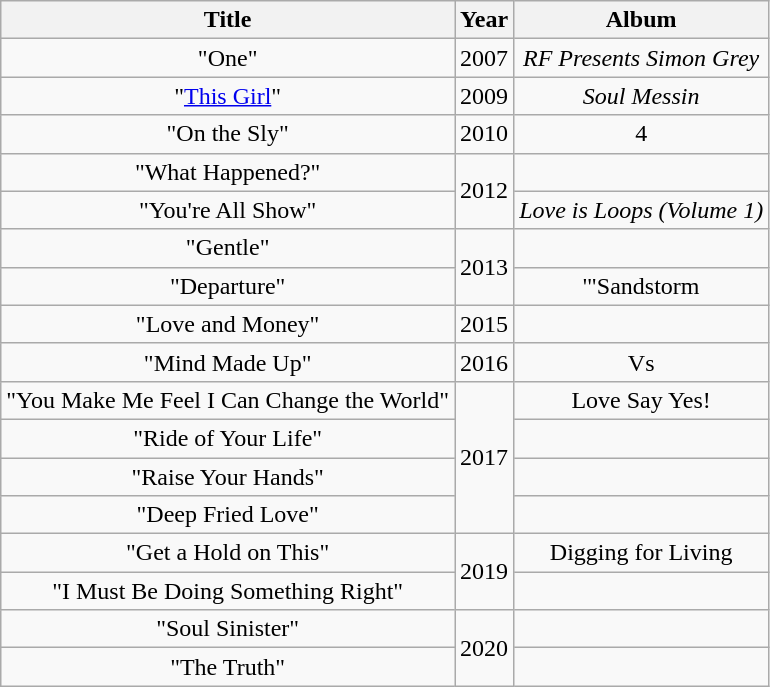<table class="wikitable plainrowheaders" style="text-align:center;" border="1">
<tr>
<th>Title</th>
<th>Year</th>
<th>Album</th>
</tr>
<tr>
<td>"One"<br></td>
<td>2007</td>
<td><em>RF Presents Simon Grey</em></td>
</tr>
<tr>
<td>"<a href='#'>This Girl</a>"<br></td>
<td>2009</td>
<td><em>Soul Messin<strong></td>
</tr>
<tr>
<td>"On the Sly"<br></td>
<td>2010</td>
<td></em>4</strong></td>
</tr>
<tr>
<td>"What Happened?"<br></td>
<td rowspan="2">2012</td>
<td></td>
</tr>
<tr>
<td>"You're All Show"<br></td>
<td><em>Love is Loops (Volume 1)</em></td>
</tr>
<tr>
<td>"Gentle"<br></td>
<td rowspan="2">2013</td>
<td></td>
</tr>
<tr>
<td>"Departure"<br></td>
<td>'"Sandstorm<em></td>
</tr>
<tr>
<td>"Love and Money"<br></td>
<td>2015</td>
<td></td>
</tr>
<tr>
<td>"Mind Made Up"<br></td>
<td>2016</td>
<td></em>Vs<em></td>
</tr>
<tr>
<td>"You Make Me Feel I Can Change the World"<br></td>
<td rowspan="4">2017</td>
<td></em>Love Say Yes!<em></td>
</tr>
<tr>
<td>"Ride of Your Life"<br></td>
<td></td>
</tr>
<tr>
<td>"Raise Your Hands"<br></td>
<td></td>
</tr>
<tr>
<td>"Deep Fried Love"<br></td>
<td></td>
</tr>
<tr>
<td>"Get a Hold on This"<br></td>
<td rowspan="2">2019</td>
<td></em>Digging for Living<em></td>
</tr>
<tr>
<td>"I Must Be Doing Something Right"<br></td>
<td></td>
</tr>
<tr>
<td>"Soul Sinister"<br></td>
<td rowspan="2">2020</td>
<td></td>
</tr>
<tr>
<td>"The Truth"<br></td>
<td></td>
</tr>
</table>
